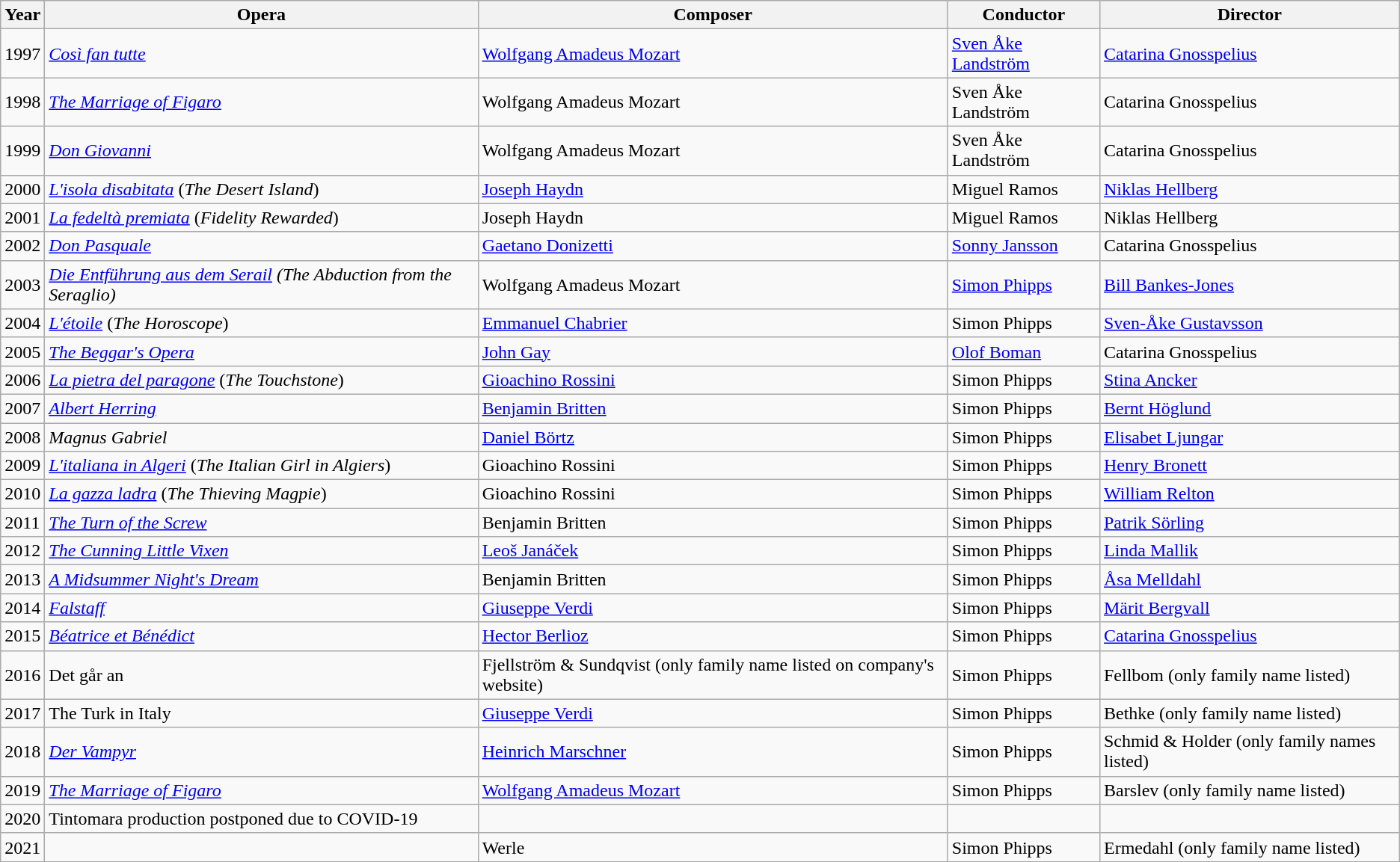<table class="wikitable sortable">
<tr>
<th>Year</th>
<th>Opera</th>
<th>Composer</th>
<th>Conductor</th>
<th>Director</th>
</tr>
<tr>
<td>1997</td>
<td><em><a href='#'>Così fan tutte</a></em></td>
<td><a href='#'>Wolfgang Amadeus Mozart</a></td>
<td><a href='#'>Sven Åke Landström</a></td>
<td><a href='#'>Catarina Gnosspelius</a></td>
</tr>
<tr>
<td>1998</td>
<td><em><a href='#'>The Marriage of Figaro</a></em></td>
<td>Wolfgang Amadeus Mozart</td>
<td>Sven Åke Landström</td>
<td>Catarina Gnosspelius</td>
</tr>
<tr>
<td>1999</td>
<td><em><a href='#'>Don Giovanni</a></em></td>
<td>Wolfgang Amadeus Mozart</td>
<td>Sven Åke Landström</td>
<td>Catarina Gnosspelius</td>
</tr>
<tr>
<td>2000</td>
<td><em><a href='#'>L'isola disabitata</a></em> (<em>The Desert Island</em>)</td>
<td><a href='#'>Joseph Haydn</a></td>
<td>Miguel Ramos</td>
<td><a href='#'>Niklas Hellberg</a></td>
</tr>
<tr>
<td>2001</td>
<td><em><a href='#'>La fedeltà premiata</a></em> (<em>Fidelity Rewarded</em>)</td>
<td>Joseph Haydn</td>
<td>Miguel Ramos</td>
<td>Niklas Hellberg</td>
</tr>
<tr>
<td>2002</td>
<td><em><a href='#'>Don Pasquale</a></em></td>
<td><a href='#'>Gaetano Donizetti</a></td>
<td><a href='#'>Sonny Jansson</a></td>
<td>Catarina Gnosspelius</td>
</tr>
<tr>
<td>2003</td>
<td><em><a href='#'>Die Entführung aus dem Serail</a></em> <em>(The Abduction from the Seraglio)</em></td>
<td>Wolfgang Amadeus Mozart</td>
<td><a href='#'>Simon Phipps</a></td>
<td><a href='#'>Bill Bankes-Jones</a></td>
</tr>
<tr>
<td>2004</td>
<td><em><a href='#'>L'étoile</a></em> (<em>The Horoscope</em>)</td>
<td><a href='#'>Emmanuel Chabrier</a></td>
<td>Simon Phipps</td>
<td><a href='#'>Sven-Åke Gustavsson</a></td>
</tr>
<tr>
<td>2005</td>
<td><em><a href='#'>The Beggar's Opera</a></em></td>
<td><a href='#'>John Gay</a></td>
<td><a href='#'>Olof Boman</a></td>
<td>Catarina Gnosspelius</td>
</tr>
<tr>
<td>2006</td>
<td><em><a href='#'>La pietra del paragone</a></em> (<em>The Touchstone</em>)</td>
<td><a href='#'>Gioachino Rossini</a></td>
<td>Simon Phipps</td>
<td><a href='#'>Stina Ancker</a></td>
</tr>
<tr>
<td>2007</td>
<td><em><a href='#'>Albert Herring</a></em></td>
<td><a href='#'>Benjamin Britten</a></td>
<td>Simon Phipps</td>
<td><a href='#'>Bernt Höglund</a></td>
</tr>
<tr>
<td>2008</td>
<td><em>Magnus Gabriel</em></td>
<td><a href='#'>Daniel Börtz</a></td>
<td>Simon Phipps</td>
<td><a href='#'>Elisabet Ljungar</a></td>
</tr>
<tr>
<td>2009</td>
<td><em><a href='#'>L'italiana in Algeri</a></em> (<em>The Italian Girl in Algiers</em>)</td>
<td>Gioachino Rossini</td>
<td>Simon Phipps</td>
<td><a href='#'>Henry Bronett</a></td>
</tr>
<tr>
<td>2010</td>
<td><em><a href='#'>La gazza ladra</a></em> (<em>The Thieving Magpie</em>)</td>
<td>Gioachino Rossini</td>
<td>Simon Phipps</td>
<td><a href='#'>William Relton</a></td>
</tr>
<tr>
<td>2011</td>
<td><em><a href='#'>The Turn of the Screw</a></em></td>
<td>Benjamin Britten</td>
<td>Simon Phipps</td>
<td><a href='#'>Patrik Sörling</a></td>
</tr>
<tr>
<td>2012</td>
<td><em><a href='#'>The Cunning Little Vixen</a></em></td>
<td><a href='#'>Leoš Janáček</a></td>
<td>Simon Phipps</td>
<td><a href='#'>Linda Mallik</a></td>
</tr>
<tr>
<td>2013</td>
<td><em><a href='#'>A Midsummer Night's Dream</a></em></td>
<td>Benjamin Britten</td>
<td>Simon Phipps</td>
<td><a href='#'>Åsa Melldahl</a></td>
</tr>
<tr>
<td>2014</td>
<td><em><a href='#'>Falstaff</a></em></td>
<td><a href='#'>Giuseppe Verdi</a></td>
<td>Simon Phipps</td>
<td><a href='#'>Märit Bergvall</a></td>
</tr>
<tr>
<td>2015</td>
<td><em><a href='#'>Béatrice et Bénédict</a></em></td>
<td><a href='#'>Hector Berlioz</a></td>
<td>Simon Phipps</td>
<td><a href='#'>Catarina Gnosspelius</a></td>
</tr>
<tr>
<td>2016</td>
<td>Det går an</td>
<td>Fjellström & Sundqvist (only family name listed on company's website)</td>
<td>Simon Phipps</td>
<td>Fellbom (only family name listed)</td>
</tr>
<tr>
<td>2017</td>
<td>The Turk in Italy</td>
<td><a href='#'>Giuseppe Verdi</a></td>
<td>Simon Phipps</td>
<td>Bethke (only family name listed)</td>
</tr>
<tr>
<td>2018</td>
<td><em><a href='#'>Der Vampyr</a></em></td>
<td><a href='#'>Heinrich Marschner</a></td>
<td>Simon Phipps</td>
<td>Schmid & Holder (only family names listed)</td>
</tr>
<tr>
<td>2019</td>
<td><em><a href='#'>The Marriage of Figaro</a></em></td>
<td><a href='#'>Wolfgang Amadeus Mozart</a></td>
<td>Simon Phipps</td>
<td>Barslev  (only family name listed)</td>
</tr>
<tr>
<td>2020</td>
<td>Tintomara production postponed due to COVID-19</td>
<td></td>
<td></td>
<td></td>
</tr>
<tr>
<td>2021</td>
<td></td>
<td>Werle</td>
<td>Simon Phipps</td>
<td>Ermedahl (only family name listed)</td>
</tr>
</table>
